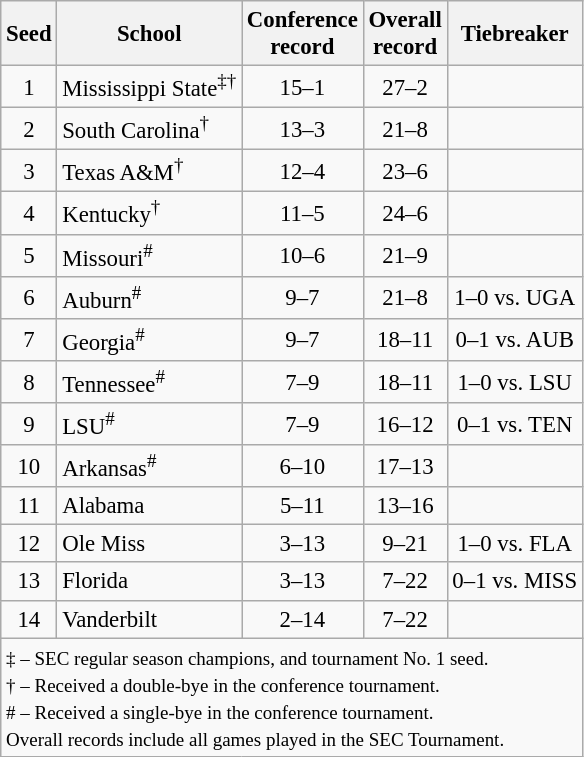<table class="wikitable" style="white-space:nowrap; font-size:95%; text-align:center">
<tr>
<th>Seed</th>
<th>School</th>
<th>Conference<br>record</th>
<th>Overall<br>record</th>
<th>Tiebreaker</th>
</tr>
<tr>
<td>1</td>
<td align=left>Mississippi State<sup>‡†</sup></td>
<td>15–1</td>
<td>27–2</td>
<td></td>
</tr>
<tr>
<td>2</td>
<td align=left>South Carolina<sup>†</sup></td>
<td>13–3</td>
<td>21–8</td>
<td></td>
</tr>
<tr>
<td>3</td>
<td align=left>Texas A&M<sup>†</sup></td>
<td>12–4</td>
<td>23–6</td>
<td></td>
</tr>
<tr>
<td>4</td>
<td align=left>Kentucky<sup>†</sup></td>
<td>11–5</td>
<td>24–6</td>
<td></td>
</tr>
<tr>
<td>5</td>
<td align=left>Missouri<sup>#</sup></td>
<td>10–6</td>
<td>21–9</td>
<td></td>
</tr>
<tr>
<td>6</td>
<td align=left>Auburn<sup>#</sup></td>
<td>9–7</td>
<td>21–8</td>
<td>1–0 vs. UGA</td>
</tr>
<tr>
<td>7</td>
<td align=left>Georgia<sup>#</sup></td>
<td>9–7</td>
<td>18–11</td>
<td>0–1 vs. AUB</td>
</tr>
<tr>
<td>8</td>
<td align=left>Tennessee<sup>#</sup></td>
<td>7–9</td>
<td>18–11</td>
<td>1–0 vs. LSU</td>
</tr>
<tr>
<td>9</td>
<td align=left>LSU<sup>#</sup></td>
<td>7–9</td>
<td>16–12</td>
<td>0–1 vs. TEN</td>
</tr>
<tr>
<td>10</td>
<td align=left>Arkansas<sup>#</sup></td>
<td>6–10</td>
<td>17–13</td>
<td></td>
</tr>
<tr>
<td>11</td>
<td align=left>Alabama</td>
<td>5–11</td>
<td>13–16</td>
<td></td>
</tr>
<tr>
<td>12</td>
<td align=left>Ole Miss</td>
<td>3–13</td>
<td>9–21</td>
<td>1–0 vs. FLA</td>
</tr>
<tr>
<td>13</td>
<td align=left>Florida</td>
<td>3–13</td>
<td>7–22</td>
<td>0–1 vs. MISS</td>
</tr>
<tr>
<td>14</td>
<td align=left>Vanderbilt</td>
<td>2–14</td>
<td>7–22</td>
<td></td>
</tr>
<tr>
<td colspan=6 align=left><small>‡ – SEC regular season champions, and tournament No. 1 seed.<br>† – Received a double-bye in the conference tournament.<br># – Received a single-bye in the conference tournament.<br>Overall records include all games played in the SEC Tournament.</small></td>
</tr>
</table>
